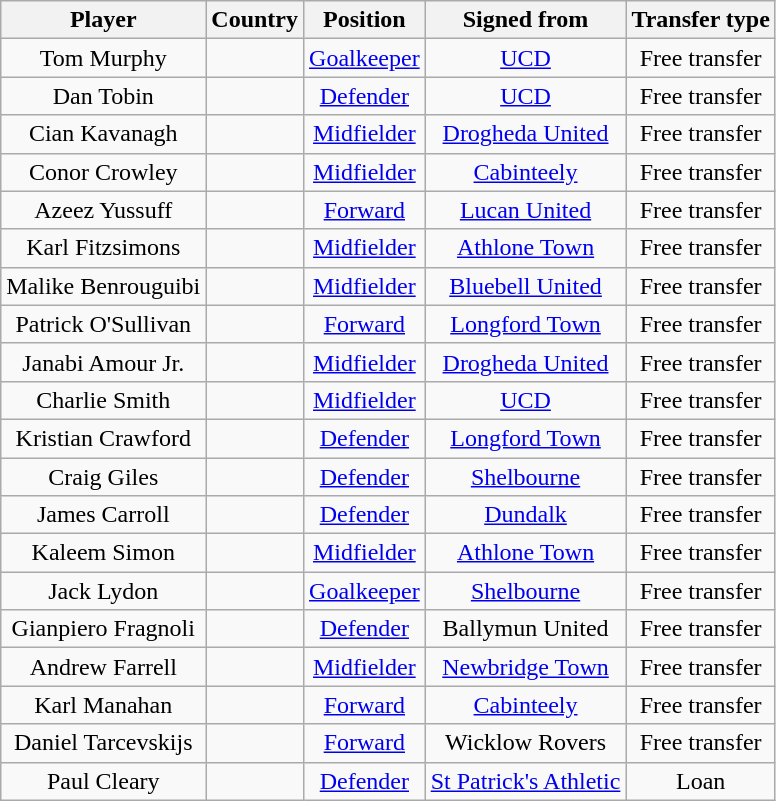<table class="wikitable" style="text-align:center">
<tr>
<th>Player</th>
<th>Country</th>
<th>Position</th>
<th>Signed from</th>
<th>Transfer type</th>
</tr>
<tr>
<td>Tom Murphy</td>
<td></td>
<td><a href='#'>Goalkeeper</a></td>
<td> <a href='#'>UCD</a></td>
<td>Free transfer</td>
</tr>
<tr>
<td>Dan Tobin</td>
<td></td>
<td><a href='#'>Defender</a></td>
<td> <a href='#'>UCD</a></td>
<td>Free transfer</td>
</tr>
<tr>
<td>Cian Kavanagh</td>
<td></td>
<td><a href='#'>Midfielder</a></td>
<td> <a href='#'>Drogheda United</a></td>
<td>Free transfer</td>
</tr>
<tr>
<td>Conor Crowley</td>
<td></td>
<td><a href='#'>Midfielder</a></td>
<td> <a href='#'>Cabinteely</a></td>
<td>Free transfer</td>
</tr>
<tr>
<td>Azeez Yussuff</td>
<td></td>
<td><a href='#'>Forward</a></td>
<td> <a href='#'>Lucan United</a></td>
<td>Free transfer</td>
</tr>
<tr>
<td>Karl Fitzsimons</td>
<td></td>
<td><a href='#'>Midfielder</a></td>
<td> <a href='#'>Athlone Town</a></td>
<td>Free transfer</td>
</tr>
<tr>
<td>Malike Benrouguibi</td>
<td></td>
<td><a href='#'>Midfielder</a></td>
<td> <a href='#'>Bluebell United</a></td>
<td>Free transfer</td>
</tr>
<tr>
<td>Patrick O'Sullivan</td>
<td></td>
<td><a href='#'>Forward</a></td>
<td> <a href='#'>Longford Town</a></td>
<td>Free transfer</td>
</tr>
<tr>
<td>Janabi Amour Jr.</td>
<td></td>
<td><a href='#'>Midfielder</a></td>
<td> <a href='#'>Drogheda United</a></td>
<td>Free transfer</td>
</tr>
<tr>
<td>Charlie Smith</td>
<td></td>
<td><a href='#'>Midfielder</a></td>
<td> <a href='#'>UCD</a></td>
<td>Free transfer</td>
</tr>
<tr>
<td>Kristian Crawford</td>
<td></td>
<td><a href='#'>Defender</a></td>
<td> <a href='#'>Longford Town</a></td>
<td>Free transfer</td>
</tr>
<tr>
<td>Craig Giles</td>
<td></td>
<td><a href='#'>Defender</a></td>
<td> <a href='#'>Shelbourne</a></td>
<td>Free transfer</td>
</tr>
<tr>
<td>James Carroll</td>
<td></td>
<td><a href='#'>Defender</a></td>
<td> <a href='#'>Dundalk</a></td>
<td>Free transfer</td>
</tr>
<tr>
<td>Kaleem Simon</td>
<td></td>
<td><a href='#'>Midfielder</a></td>
<td> <a href='#'>Athlone Town</a></td>
<td>Free transfer</td>
</tr>
<tr>
<td>Jack Lydon</td>
<td></td>
<td><a href='#'>Goalkeeper</a></td>
<td> <a href='#'>Shelbourne</a></td>
<td>Free transfer</td>
</tr>
<tr>
<td>Gianpiero Fragnoli</td>
<td></td>
<td><a href='#'>Defender</a></td>
<td> Ballymun United</td>
<td>Free transfer</td>
</tr>
<tr>
<td>Andrew Farrell</td>
<td></td>
<td><a href='#'>Midfielder</a></td>
<td> <a href='#'>Newbridge Town</a></td>
<td>Free transfer</td>
</tr>
<tr>
<td>Karl Manahan</td>
<td></td>
<td><a href='#'>Forward</a></td>
<td> <a href='#'>Cabinteely</a></td>
<td>Free transfer</td>
</tr>
<tr>
<td>Daniel Tarcevskijs</td>
<td></td>
<td><a href='#'>Forward</a></td>
<td> Wicklow Rovers</td>
<td>Free transfer</td>
</tr>
<tr>
<td>Paul Cleary</td>
<td></td>
<td><a href='#'>Defender</a></td>
<td> <a href='#'>St Patrick's Athletic</a></td>
<td>Loan</td>
</tr>
</table>
